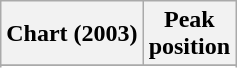<table class="wikitable sortable plainrowheaders" style="text-align:center">
<tr>
<th scope="col">Chart (2003)</th>
<th scope="col">Peak<br> position</th>
</tr>
<tr>
</tr>
<tr>
</tr>
<tr>
</tr>
</table>
